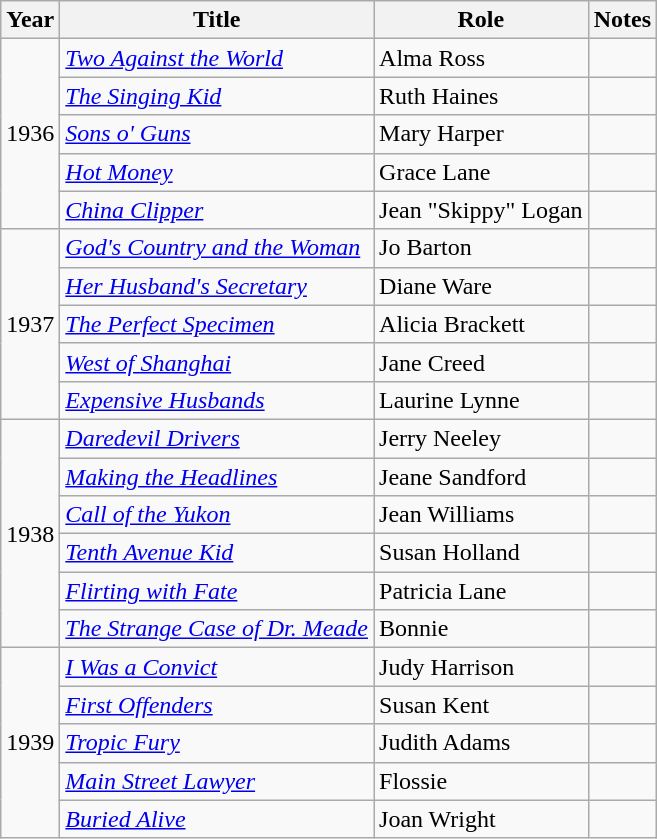<table class="wikitable">
<tr>
<th>Year</th>
<th>Title</th>
<th>Role</th>
<th>Notes</th>
</tr>
<tr>
<td rowspan=5>1936</td>
<td><em><a href='#'>Two Against the World</a></em></td>
<td>Alma Ross</td>
<td></td>
</tr>
<tr>
<td><em><a href='#'>The Singing Kid</a></em></td>
<td>Ruth Haines</td>
<td></td>
</tr>
<tr>
<td><em><a href='#'>Sons o' Guns</a></em></td>
<td>Mary Harper</td>
<td></td>
</tr>
<tr>
<td><em><a href='#'>Hot Money</a></em></td>
<td>Grace Lane</td>
<td></td>
</tr>
<tr>
<td><em><a href='#'>China Clipper</a></em></td>
<td>Jean "Skippy" Logan</td>
<td></td>
</tr>
<tr>
<td rowspan=5>1937</td>
<td><em><a href='#'>God's Country and the Woman</a></em></td>
<td>Jo Barton</td>
<td></td>
</tr>
<tr>
<td><em><a href='#'>Her Husband's Secretary</a></em></td>
<td>Diane Ware</td>
<td></td>
</tr>
<tr>
<td><em><a href='#'>The Perfect Specimen</a></em></td>
<td>Alicia Brackett</td>
<td></td>
</tr>
<tr>
<td><em><a href='#'>West of Shanghai</a></em></td>
<td>Jane Creed</td>
<td></td>
</tr>
<tr>
<td><em><a href='#'>Expensive Husbands</a></em></td>
<td>Laurine Lynne</td>
<td></td>
</tr>
<tr>
<td rowspan=6>1938</td>
<td><em><a href='#'>Daredevil Drivers</a></em></td>
<td>Jerry Neeley</td>
<td></td>
</tr>
<tr>
<td><em><a href='#'>Making the Headlines</a></em></td>
<td>Jeane Sandford</td>
<td></td>
</tr>
<tr>
<td><em><a href='#'>Call of the Yukon</a></em></td>
<td>Jean Williams</td>
<td></td>
</tr>
<tr>
<td><em><a href='#'>Tenth Avenue Kid</a></em></td>
<td>Susan Holland</td>
<td></td>
</tr>
<tr>
<td><em><a href='#'>Flirting with Fate</a></em></td>
<td>Patricia Lane</td>
<td></td>
</tr>
<tr>
<td><em><a href='#'>The Strange Case of Dr. Meade</a></em></td>
<td>Bonnie</td>
<td></td>
</tr>
<tr>
<td rowspan=5>1939</td>
<td><em><a href='#'>I Was a Convict</a></em></td>
<td>Judy Harrison</td>
<td></td>
</tr>
<tr>
<td><em><a href='#'>First Offenders</a></em></td>
<td>Susan Kent</td>
<td></td>
</tr>
<tr>
<td><em><a href='#'>Tropic Fury</a></em></td>
<td>Judith Adams</td>
<td></td>
</tr>
<tr>
<td><em><a href='#'>Main Street Lawyer</a></em></td>
<td>Flossie</td>
<td></td>
</tr>
<tr>
<td><em><a href='#'>Buried Alive</a></em></td>
<td>Joan Wright</td>
<td></td>
</tr>
</table>
